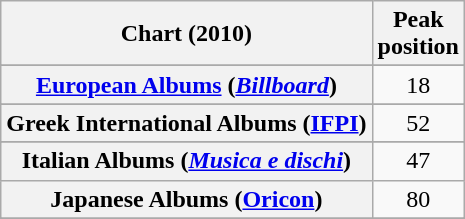<table class="wikitable sortable plainrowheaders" style="text-align:center">
<tr>
<th scope="col">Chart (2010)</th>
<th scope="col">Peak<br>position</th>
</tr>
<tr>
</tr>
<tr>
</tr>
<tr>
</tr>
<tr>
</tr>
<tr>
</tr>
<tr>
<th scope="row"><a href='#'>European Albums</a> (<em><a href='#'>Billboard</a></em>)</th>
<td>18</td>
</tr>
<tr>
</tr>
<tr>
</tr>
<tr>
<th scope="row">Greek International Albums (<a href='#'>IFPI</a>)</th>
<td>52</td>
</tr>
<tr>
</tr>
<tr>
</tr>
<tr>
<th scope="row">Italian Albums (<em><a href='#'>Musica e dischi</a></em>)</th>
<td>47</td>
</tr>
<tr>
<th scope="row">Japanese Albums (<a href='#'>Oricon</a>)</th>
<td>80</td>
</tr>
<tr>
</tr>
<tr>
</tr>
<tr>
</tr>
<tr>
</tr>
<tr>
</tr>
<tr>
</tr>
<tr>
</tr>
<tr>
</tr>
<tr>
</tr>
</table>
